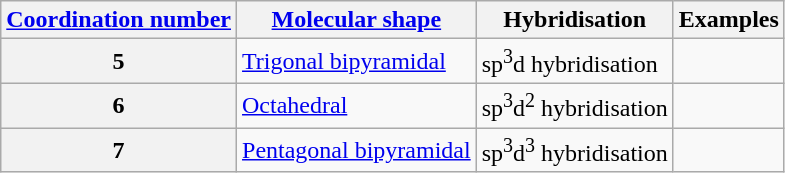<table class="wikitable">
<tr>
<th><a href='#'>Coordination number</a></th>
<th><a href='#'>Molecular shape</a></th>
<th>Hybridisation</th>
<th>Examples</th>
</tr>
<tr ---->
<th>5</th>
<td><a href='#'>Trigonal bipyramidal</a></td>
<td>sp<sup>3</sup>d hybridisation</td>
<td><a href='#'></a></td>
</tr>
<tr ---->
<th>6</th>
<td><a href='#'>Octahedral</a></td>
<td>sp<sup>3</sup>d<sup>2</sup> hybridisation</td>
<td><a href='#'></a></td>
</tr>
<tr ---->
<th>7</th>
<td><a href='#'>Pentagonal bipyramidal</a></td>
<td>sp<sup>3</sup>d<sup>3</sup> hybridisation</td>
<td><a href='#'></a></td>
</tr>
</table>
